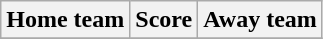<table class="wikitable" style="text-align: center">
<tr>
<th>Home team</th>
<th>Score</th>
<th>Away team</th>
</tr>
<tr>
</tr>
</table>
